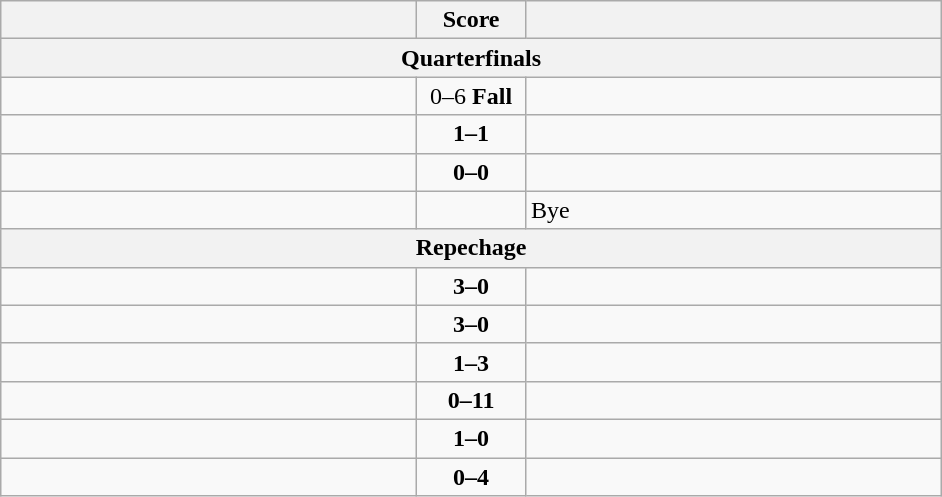<table class="wikitable" style="text-align: left;">
<tr>
<th align="right" width="270"></th>
<th width="65">Score</th>
<th align="left" width="270"></th>
</tr>
<tr>
<th colspan="3">Quarterfinals</th>
</tr>
<tr>
<td></td>
<td align=center>0–6 <strong>Fall</strong></td>
<td><strong></strong></td>
</tr>
<tr>
<td><strong></strong></td>
<td align=center><strong>1–1</strong></td>
<td></td>
</tr>
<tr>
<td></td>
<td align=center><strong>0–0</strong></td>
<td><strong></strong></td>
</tr>
<tr>
<td><strong></strong></td>
<td align=center></td>
<td>Bye</td>
</tr>
<tr>
<th colspan="3">Repechage</th>
</tr>
<tr>
<td><strong></strong></td>
<td align=center><strong>3–0</strong></td>
<td></td>
</tr>
<tr>
<td><strong></strong></td>
<td align=center><strong>3–0</strong></td>
<td></td>
</tr>
<tr>
<td></td>
<td align=center><strong>1–3</strong></td>
<td><strong></strong></td>
</tr>
<tr>
<td></td>
<td align=center><strong>0–11</strong></td>
<td><strong></strong></td>
</tr>
<tr>
<td><strong></strong></td>
<td align=center><strong>1–0</strong></td>
<td></td>
</tr>
<tr>
<td></td>
<td align=center><strong>0–4</strong></td>
<td><strong></strong></td>
</tr>
</table>
